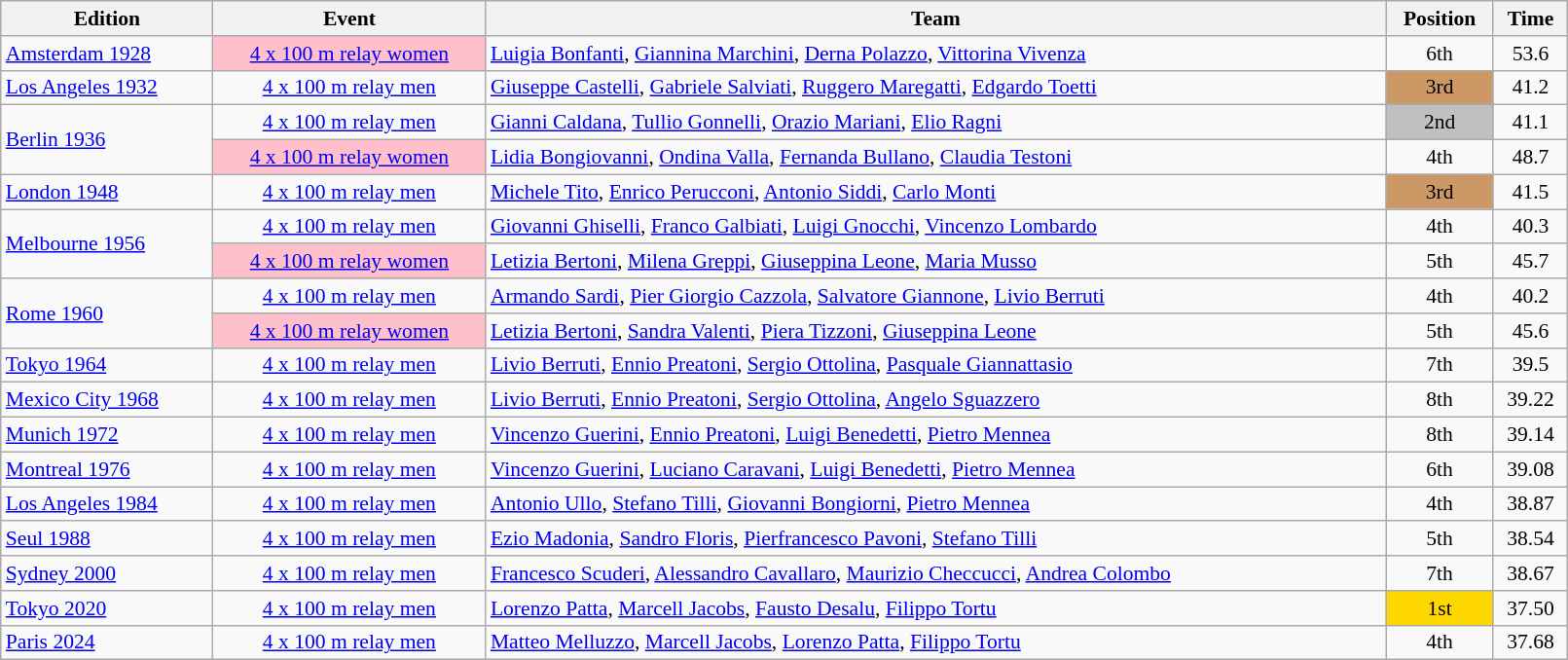<table class="wikitable" width=85% style="font-size:90%; text-align:center;">
<tr>
<th>Edition</th>
<th>Event</th>
<th>Team</th>
<th>Position</th>
<th>Time</th>
</tr>
<tr>
<td align=left> <a href='#'>Amsterdam 1928</a></td>
<td bgcolor=pink><a href='#'>4 x 100 m relay women</a></td>
<td align=left><a href='#'>Luigia Bonfanti</a>, <a href='#'>Giannina Marchini</a>, <a href='#'>Derna Polazzo</a>, <a href='#'>Vittorina Vivenza</a></td>
<td>6th</td>
<td>53.6</td>
</tr>
<tr>
<td rowspan=1 align=left> <a href='#'>Los Angeles 1932</a></td>
<td><a href='#'>4 x 100 m relay men</a></td>
<td align=left><a href='#'>Giuseppe Castelli</a>, <a href='#'>Gabriele Salviati</a>, <a href='#'>Ruggero Maregatti</a>, <a href='#'>Edgardo Toetti</a></td>
<td bgcolor=cc9966>3rd</td>
<td>41.2</td>
</tr>
<tr>
<td rowspan=2 align=left> <a href='#'>Berlin 1936</a></td>
<td><a href='#'>4 x 100 m relay men</a></td>
<td align=left><a href='#'>Gianni Caldana</a>, <a href='#'>Tullio Gonnelli</a>, <a href='#'>Orazio Mariani</a>, <a href='#'>Elio Ragni</a></td>
<td bgcolor=silver>2nd</td>
<td>41.1</td>
</tr>
<tr>
<td bgcolor=pink><a href='#'>4 x 100 m relay women</a></td>
<td align=left><a href='#'>Lidia Bongiovanni</a>, <a href='#'>Ondina Valla</a>, <a href='#'>Fernanda Bullano</a>, <a href='#'>Claudia Testoni</a></td>
<td>4th</td>
<td>48.7</td>
</tr>
<tr>
<td align=left> <a href='#'>London 1948</a></td>
<td><a href='#'>4 x 100 m relay men</a></td>
<td align=left><a href='#'>Michele Tito</a>, <a href='#'>Enrico Perucconi</a>, <a href='#'>Antonio Siddi</a>, <a href='#'>Carlo Monti</a></td>
<td bgcolor=cc9966>3rd</td>
<td>41.5</td>
</tr>
<tr>
<td rowspan=2 align=left> <a href='#'>Melbourne 1956</a></td>
<td><a href='#'>4 x 100 m relay men</a></td>
<td align=left><a href='#'>Giovanni Ghiselli</a>, <a href='#'>Franco Galbiati</a>, <a href='#'>Luigi Gnocchi</a>, <a href='#'>Vincenzo Lombardo</a></td>
<td>4th</td>
<td>40.3</td>
</tr>
<tr>
<td bgcolor=pink><a href='#'>4 x 100 m relay women</a></td>
<td align=left><a href='#'>Letizia Bertoni</a>, <a href='#'>Milena Greppi</a>, <a href='#'>Giuseppina Leone</a>, <a href='#'>Maria Musso</a></td>
<td>5th</td>
<td>45.7</td>
</tr>
<tr>
<td rowspan=2 align=left> <a href='#'>Rome 1960</a></td>
<td><a href='#'>4 x 100 m relay men</a></td>
<td align=left><a href='#'>Armando Sardi</a>, <a href='#'>Pier Giorgio Cazzola</a>, <a href='#'>Salvatore Giannone</a>, <a href='#'>Livio Berruti</a></td>
<td>4th</td>
<td>40.2</td>
</tr>
<tr>
<td bgcolor=pink><a href='#'>4 x 100 m relay women</a></td>
<td align=left><a href='#'>Letizia Bertoni</a>, <a href='#'>Sandra Valenti</a>, <a href='#'>Piera Tizzoni</a>, <a href='#'>Giuseppina Leone</a></td>
<td>5th</td>
<td>45.6</td>
</tr>
<tr>
<td align=left> <a href='#'>Tokyo 1964</a></td>
<td><a href='#'>4 x 100 m relay men</a></td>
<td align=left><a href='#'>Livio Berruti</a>, <a href='#'>Ennio Preatoni</a>, <a href='#'>Sergio Ottolina</a>, <a href='#'>Pasquale Giannattasio</a></td>
<td>7th</td>
<td>39.5</td>
</tr>
<tr>
<td rowspan=1 align=left> <a href='#'>Mexico City 1968</a></td>
<td><a href='#'>4 x 100 m relay men</a></td>
<td align=left><a href='#'>Livio Berruti</a>, <a href='#'>Ennio Preatoni</a>, <a href='#'>Sergio Ottolina</a>, <a href='#'>Angelo Sguazzero</a></td>
<td>8th</td>
<td>39.22</td>
</tr>
<tr>
<td align=left> <a href='#'>Munich 1972</a></td>
<td><a href='#'>4 x 100 m relay men</a></td>
<td align=left><a href='#'>Vincenzo Guerini</a>, <a href='#'>Ennio Preatoni</a>, <a href='#'>Luigi Benedetti</a>, <a href='#'>Pietro Mennea</a></td>
<td>8th</td>
<td>39.14</td>
</tr>
<tr>
<td align=left> <a href='#'>Montreal 1976</a></td>
<td><a href='#'>4 x 100 m relay men</a></td>
<td align=left><a href='#'>Vincenzo Guerini</a>, <a href='#'>Luciano Caravani</a>, <a href='#'>Luigi Benedetti</a>, <a href='#'>Pietro Mennea</a></td>
<td>6th</td>
<td>39.08</td>
</tr>
<tr>
<td rowspan=1 align=left> <a href='#'>Los Angeles 1984</a></td>
<td><a href='#'>4 x 100 m relay men</a></td>
<td align=left><a href='#'>Antonio Ullo</a>, <a href='#'>Stefano Tilli</a>, <a href='#'>Giovanni Bongiorni</a>, <a href='#'>Pietro Mennea</a></td>
<td>4th</td>
<td>38.87</td>
</tr>
<tr>
<td align=left> <a href='#'>Seul 1988</a></td>
<td><a href='#'>4 x 100 m relay men</a></td>
<td align=left><a href='#'>Ezio Madonia</a>, <a href='#'>Sandro Floris</a>, <a href='#'>Pierfrancesco Pavoni</a>, <a href='#'>Stefano Tilli</a></td>
<td>5th</td>
<td>38.54</td>
</tr>
<tr>
<td align=left> <a href='#'>Sydney 2000</a></td>
<td><a href='#'>4 x 100 m relay men</a></td>
<td align=left><a href='#'>Francesco Scuderi</a>, <a href='#'>Alessandro Cavallaro</a>, <a href='#'>Maurizio Checcucci</a>, <a href='#'>Andrea Colombo</a></td>
<td>7th</td>
<td>38.67</td>
</tr>
<tr>
<td align=left> <a href='#'>Tokyo 2020</a></td>
<td><a href='#'>4 x 100 m relay men</a></td>
<td align=left><a href='#'>Lorenzo Patta</a>, <a href='#'>Marcell Jacobs</a>, <a href='#'>Fausto Desalu</a>, <a href='#'>Filippo Tortu</a></td>
<td bgcolor=gold>1st</td>
<td>37.50 </td>
</tr>
<tr>
<td align=left> <a href='#'>Paris 2024</a></td>
<td><a href='#'>4 x 100 m relay men</a></td>
<td align=left><a href='#'>Matteo Melluzzo</a>, <a href='#'>Marcell Jacobs</a>, <a href='#'>Lorenzo Patta</a>, <a href='#'>Filippo Tortu</a></td>
<td>4th</td>
<td>37.68 </td>
</tr>
</table>
